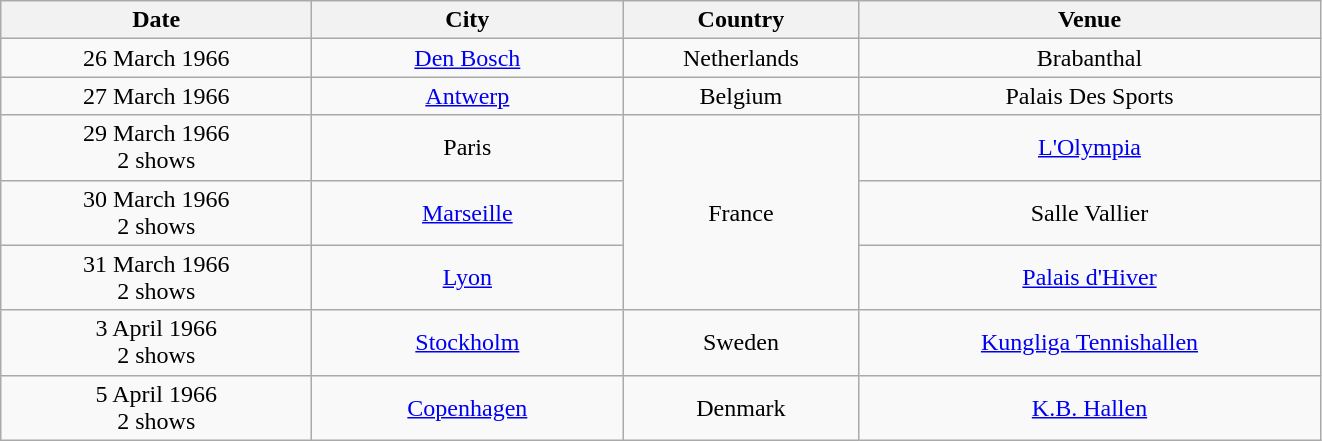<table class="wikitable" style="text-align:center;">
<tr>
<th style="width:200px;">Date</th>
<th style="width:200px;">City</th>
<th style="width:150px;">Country</th>
<th style="width:300px;">Venue</th>
</tr>
<tr>
<td>26 March 1966</td>
<td><a href='#'>Den Bosch</a></td>
<td>Netherlands</td>
<td>Brabanthal</td>
</tr>
<tr>
<td>27 March 1966</td>
<td><a href='#'>Antwerp</a></td>
<td>Belgium</td>
<td>Palais Des Sports</td>
</tr>
<tr>
<td>29 March 1966<br>2 shows</td>
<td>Paris</td>
<td rowspan="3">France</td>
<td><a href='#'>L'Olympia</a></td>
</tr>
<tr>
<td>30 March 1966<br>2 shows</td>
<td><a href='#'>Marseille</a></td>
<td>Salle Vallier</td>
</tr>
<tr>
<td>31 March 1966<br>2 shows</td>
<td><a href='#'>Lyon</a></td>
<td><a href='#'>Palais d'Hiver</a></td>
</tr>
<tr>
<td>3 April 1966<br>2 shows</td>
<td><a href='#'>Stockholm</a></td>
<td>Sweden</td>
<td><a href='#'>Kungliga Tennishallen</a></td>
</tr>
<tr>
<td>5 April 1966<br>2 shows</td>
<td><a href='#'>Copenhagen</a></td>
<td>Denmark</td>
<td><a href='#'>K.B. Hallen</a></td>
</tr>
</table>
